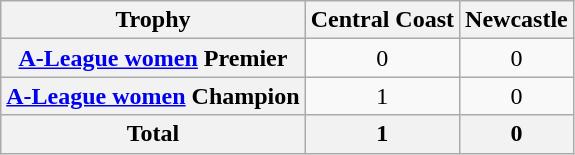<table class="wikitable">
<tr>
<th>Trophy</th>
<th>Central Coast</th>
<th>Newcastle</th>
</tr>
<tr>
<th><a href='#'>A-League women</a> Premier</th>
<td align="center">0</td>
<td align="center">0</td>
</tr>
<tr>
<th><a href='#'>A-League women</a> Champion</th>
<td align="center">1</td>
<td align="center">0</td>
</tr>
<tr>
<th>Total</th>
<th>1</th>
<th>0</th>
</tr>
</table>
